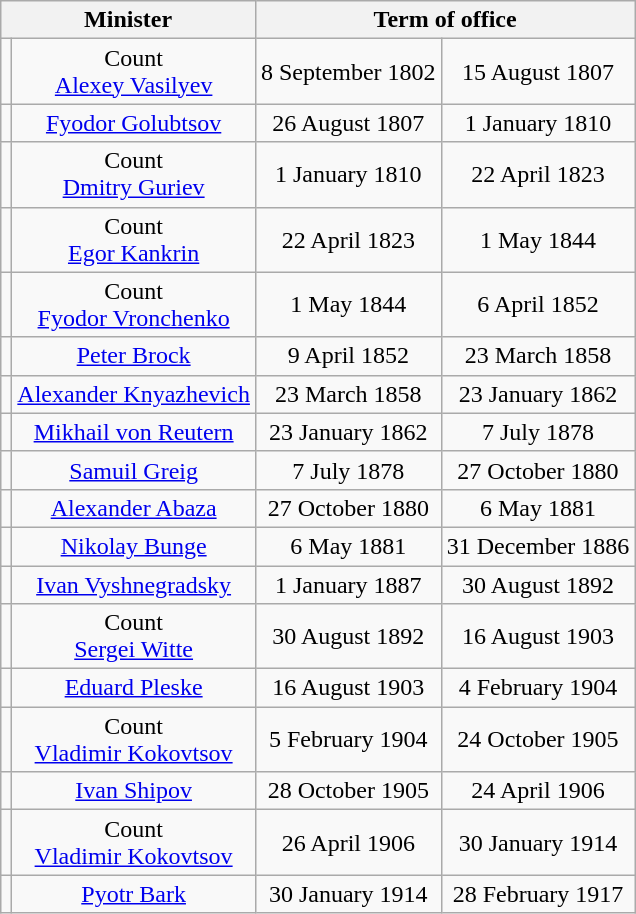<table class="wikitable" style="text-align:center;">
<tr>
<th colspan=2>Minister</th>
<th colspan=2>Term of office</th>
</tr>
<tr>
<td></td>
<td>Count<br><a href='#'>Alexey Vasilyev</a></td>
<td>8 September 1802</td>
<td>15 August 1807</td>
</tr>
<tr>
<td></td>
<td><a href='#'>Fyodor Golubtsov</a></td>
<td>26 August 1807</td>
<td>1 January 1810</td>
</tr>
<tr>
<td></td>
<td>Count<br><a href='#'>Dmitry Guriev</a></td>
<td>1 January 1810</td>
<td>22 April 1823</td>
</tr>
<tr>
<td></td>
<td>Count<br><a href='#'>Egor Kankrin</a></td>
<td>22 April 1823</td>
<td>1 May 1844</td>
</tr>
<tr>
<td></td>
<td>Count<br><a href='#'>Fyodor Vronchenko</a></td>
<td>1 May 1844</td>
<td>6 April 1852</td>
</tr>
<tr>
<td></td>
<td><a href='#'>Peter Brock</a></td>
<td>9 April 1852</td>
<td>23 March 1858</td>
</tr>
<tr>
<td></td>
<td><a href='#'>Alexander Knyazhevich</a></td>
<td>23 March 1858</td>
<td>23 January 1862</td>
</tr>
<tr>
<td></td>
<td><a href='#'>Mikhail von Reutern</a></td>
<td>23 January 1862</td>
<td>7 July 1878</td>
</tr>
<tr>
<td></td>
<td><a href='#'>Samuil Greig</a></td>
<td>7 July 1878</td>
<td>27 October 1880</td>
</tr>
<tr>
<td></td>
<td><a href='#'>Alexander Abaza</a></td>
<td>27 October 1880</td>
<td>6 May 1881</td>
</tr>
<tr>
<td></td>
<td><a href='#'>Nikolay Bunge</a></td>
<td>6 May 1881</td>
<td>31 December 1886</td>
</tr>
<tr>
<td></td>
<td><a href='#'>Ivan Vyshnegradsky</a></td>
<td>1 January 1887</td>
<td>30 August 1892</td>
</tr>
<tr>
<td></td>
<td>Count<br><a href='#'>Sergei Witte</a></td>
<td>30 August 1892</td>
<td>16 August 1903</td>
</tr>
<tr>
<td></td>
<td><a href='#'>Eduard Pleske</a></td>
<td>16 August 1903</td>
<td>4 February 1904</td>
</tr>
<tr>
<td></td>
<td>Count<br><a href='#'>Vladimir Kokovtsov</a></td>
<td>5 February 1904</td>
<td>24 October 1905</td>
</tr>
<tr>
<td></td>
<td><a href='#'>Ivan Shipov</a></td>
<td>28 October 1905</td>
<td>24 April 1906</td>
</tr>
<tr>
<td></td>
<td>Count<br><a href='#'>Vladimir Kokovtsov</a></td>
<td>26 April 1906</td>
<td>30 January 1914</td>
</tr>
<tr>
<td></td>
<td><a href='#'>Pyotr Bark</a></td>
<td>30 January 1914</td>
<td>28 February 1917</td>
</tr>
</table>
